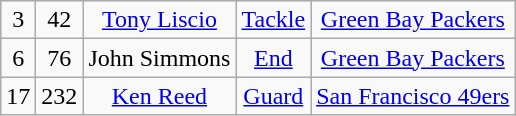<table class="wikitable" style="text-align:center">
<tr>
<td>3</td>
<td>42</td>
<td><a href='#'>Tony Liscio</a></td>
<td><a href='#'>Tackle</a></td>
<td><a href='#'>Green Bay Packers</a></td>
</tr>
<tr>
<td>6</td>
<td>76</td>
<td>John Simmons</td>
<td><a href='#'>End</a></td>
<td><a href='#'>Green Bay Packers</a></td>
</tr>
<tr>
<td>17</td>
<td>232</td>
<td><a href='#'>Ken Reed</a></td>
<td><a href='#'>Guard</a></td>
<td><a href='#'>San Francisco 49ers</a></td>
</tr>
</table>
